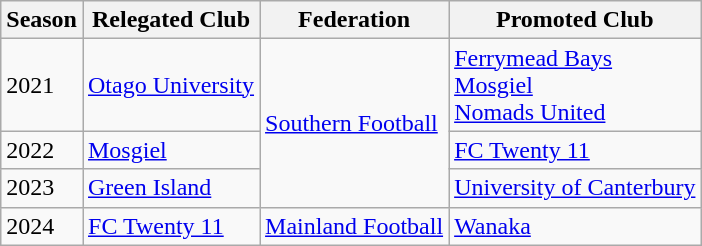<table class="wikitable">
<tr>
<th>Season</th>
<th>Relegated Club</th>
<th>Federation</th>
<th>Promoted Club</th>
</tr>
<tr>
<td>2021</td>
<td><a href='#'>Otago University</a></td>
<td rowspan=3><a href='#'>Southern Football</a></td>
<td><a href='#'>Ferrymead Bays</a><br><a href='#'>Mosgiel</a><br><a href='#'>Nomads United</a></td>
</tr>
<tr>
<td>2022</td>
<td><a href='#'>Mosgiel</a></td>
<td><a href='#'>FC Twenty 11</a></td>
</tr>
<tr>
<td>2023</td>
<td><a href='#'>Green Island</a></td>
<td><a href='#'>University of Canterbury</a></td>
</tr>
<tr>
<td>2024</td>
<td><a href='#'>FC Twenty 11</a></td>
<td><a href='#'>Mainland Football</a></td>
<td><a href='#'>Wanaka</a></td>
</tr>
</table>
